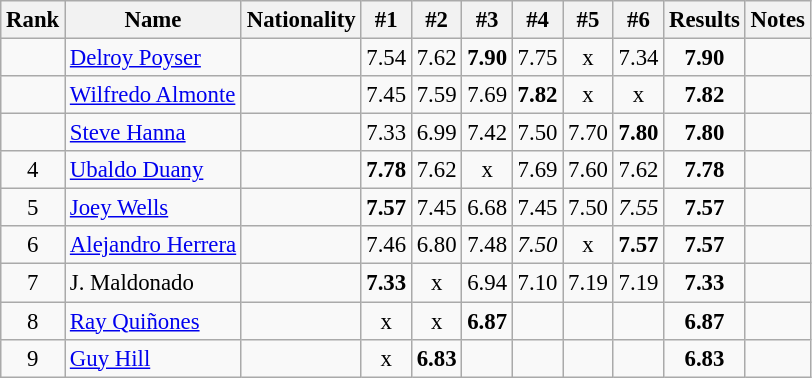<table class="wikitable sortable" style="text-align:center;font-size:95%">
<tr>
<th>Rank</th>
<th>Name</th>
<th>Nationality</th>
<th>#1</th>
<th>#2</th>
<th>#3</th>
<th>#4</th>
<th>#5</th>
<th>#6</th>
<th>Results</th>
<th>Notes</th>
</tr>
<tr>
<td></td>
<td align=left><a href='#'>Delroy Poyser</a></td>
<td align=left></td>
<td>7.54</td>
<td>7.62</td>
<td><strong>7.90</strong></td>
<td>7.75</td>
<td>x</td>
<td>7.34</td>
<td><strong>7.90</strong></td>
<td></td>
</tr>
<tr>
<td></td>
<td align=left><a href='#'>Wilfredo Almonte</a></td>
<td align=left></td>
<td>7.45</td>
<td>7.59</td>
<td>7.69</td>
<td><strong>7.82</strong></td>
<td>x</td>
<td>x</td>
<td><strong>7.82</strong></td>
<td></td>
</tr>
<tr>
<td></td>
<td align=left><a href='#'>Steve Hanna</a></td>
<td align=left></td>
<td>7.33</td>
<td>6.99</td>
<td>7.42</td>
<td>7.50</td>
<td>7.70</td>
<td><strong>7.80</strong></td>
<td><strong>7.80</strong></td>
<td></td>
</tr>
<tr>
<td>4</td>
<td align=left><a href='#'>Ubaldo Duany</a></td>
<td align=left></td>
<td><strong>7.78</strong></td>
<td>7.62</td>
<td>x</td>
<td>7.69</td>
<td>7.60</td>
<td>7.62</td>
<td><strong>7.78</strong></td>
<td></td>
</tr>
<tr>
<td>5</td>
<td align=left><a href='#'>Joey Wells</a></td>
<td align=left></td>
<td><strong>7.57</strong></td>
<td>7.45</td>
<td>6.68</td>
<td>7.45</td>
<td>7.50</td>
<td><em>7.55</em></td>
<td><strong>7.57</strong></td>
<td></td>
</tr>
<tr>
<td>6</td>
<td align=left><a href='#'>Alejandro Herrera</a></td>
<td align=left></td>
<td>7.46</td>
<td>6.80</td>
<td>7.48</td>
<td><em>7.50</em></td>
<td>x</td>
<td><strong>7.57</strong></td>
<td><strong>7.57</strong></td>
<td></td>
</tr>
<tr>
<td>7</td>
<td align=left>J. Maldonado</td>
<td align=left></td>
<td><strong>7.33</strong></td>
<td>x</td>
<td>6.94</td>
<td>7.10</td>
<td>7.19</td>
<td>7.19</td>
<td><strong>7.33</strong></td>
<td></td>
</tr>
<tr>
<td>8</td>
<td align=left><a href='#'>Ray Quiñones</a></td>
<td align=left></td>
<td>x</td>
<td>x</td>
<td><strong>6.87</strong></td>
<td></td>
<td></td>
<td></td>
<td><strong>6.87</strong></td>
<td></td>
</tr>
<tr>
<td>9</td>
<td align=left><a href='#'>Guy Hill</a></td>
<td align=left></td>
<td>x</td>
<td><strong>6.83</strong></td>
<td></td>
<td></td>
<td></td>
<td></td>
<td><strong>6.83</strong></td>
<td></td>
</tr>
</table>
